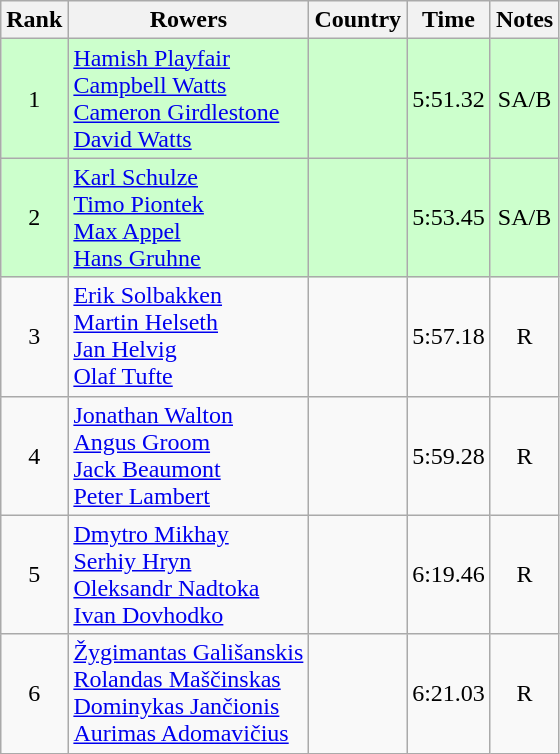<table class="wikitable" style="text-align:center">
<tr>
<th>Rank</th>
<th>Rowers</th>
<th>Country</th>
<th>Time</th>
<th>Notes</th>
</tr>
<tr bgcolor=ccffcc>
<td>1</td>
<td align="left"><a href='#'>Hamish Playfair</a><br><a href='#'>Campbell Watts</a><br><a href='#'>Cameron Girdlestone</a><br><a href='#'>David Watts</a></td>
<td align="left"></td>
<td>5:51.32</td>
<td>SA/B</td>
</tr>
<tr bgcolor=ccffcc>
<td>2</td>
<td align="left"><a href='#'>Karl Schulze</a><br><a href='#'>Timo Piontek</a><br><a href='#'>Max Appel</a><br><a href='#'>Hans Gruhne</a></td>
<td align="left"></td>
<td>5:53.45</td>
<td>SA/B</td>
</tr>
<tr>
<td>3</td>
<td align="left"><a href='#'>Erik Solbakken</a><br><a href='#'>Martin Helseth</a><br><a href='#'>Jan Helvig</a><br><a href='#'>Olaf Tufte</a></td>
<td align="left"></td>
<td>5:57.18</td>
<td>R</td>
</tr>
<tr>
<td>4</td>
<td align="left"><a href='#'>Jonathan Walton</a><br><a href='#'>Angus Groom</a><br><a href='#'>Jack Beaumont</a><br><a href='#'>Peter Lambert</a></td>
<td align="left"></td>
<td>5:59.28</td>
<td>R</td>
</tr>
<tr>
<td>5</td>
<td align="left"><a href='#'>Dmytro Mikhay</a><br><a href='#'>Serhiy Hryn</a><br><a href='#'>Oleksandr Nadtoka</a><br><a href='#'>Ivan Dovhodko</a></td>
<td align="left"></td>
<td>6:19.46</td>
<td>R</td>
</tr>
<tr>
<td>6</td>
<td align="left"><a href='#'>Žygimantas Gališanskis</a><br><a href='#'>Rolandas Maščinskas</a><br><a href='#'>Dominykas Jančionis</a><br><a href='#'>Aurimas Adomavičius</a></td>
<td align="left"></td>
<td>6:21.03</td>
<td>R</td>
</tr>
</table>
